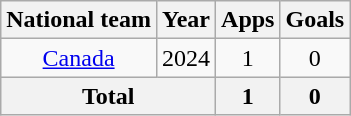<table class="wikitable" style="text-align:center">
<tr>
<th>National team</th>
<th>Year</th>
<th>Apps</th>
<th>Goals</th>
</tr>
<tr>
<td><a href='#'>Canada</a></td>
<td>2024</td>
<td>1</td>
<td>0</td>
</tr>
<tr>
<th colspan="2">Total</th>
<th>1</th>
<th>0</th>
</tr>
</table>
